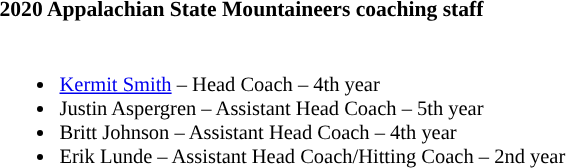<table class="toccolours" style="text-align: left; font-size:90%;">
<tr>
<th colspan="9">2020 Appalachian State Mountaineers coaching staff</th>
</tr>
<tr>
<td style="font-size: 95%;" valign="top"><br><ul><li><a href='#'>Kermit Smith</a> – Head Coach – 4th year</li><li>Justin Aspergren – Assistant Head Coach – 5th year</li><li>Britt Johnson – Assistant Head Coach – 4th year</li><li>Erik Lunde – Assistant Head Coach/Hitting Coach – 2nd year</li></ul></td>
</tr>
</table>
